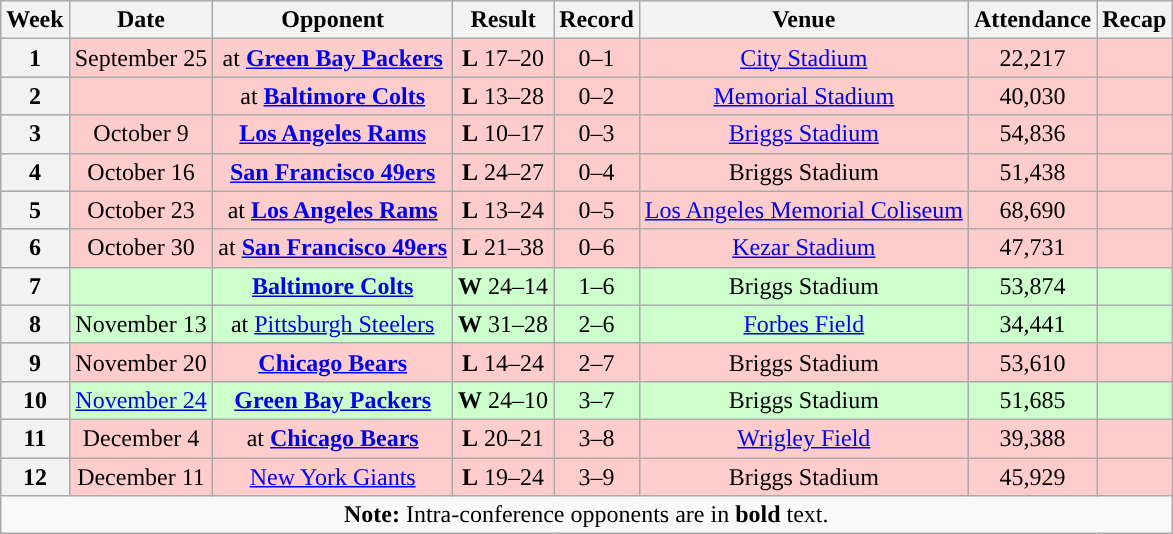<table class="wikitable" style="text-align:center">
<tr>
<th>Week</th>
<th>Date</th>
<th>Opponent</th>
<th>Result</th>
<th>Record</th>
<th>Venue</th>
<th>Attendance</th>
<th>Recap</th>
</tr>
<tr style="background:#fcc">
<th>1</th>
<td>September 25</td>
<td>at <strong><a href='#'>Green Bay Packers</a></strong></td>
<td><strong>L</strong> 17–20</td>
<td>0–1</td>
<td><a href='#'>City Stadium</a></td>
<td>22,217</td>
<td></td>
</tr>
<tr style="background:#fcc">
<th>2</th>
<td></td>
<td>at <strong><a href='#'>Baltimore Colts</a></strong></td>
<td><strong>L</strong> 13–28</td>
<td>0–2</td>
<td><a href='#'>Memorial Stadium</a></td>
<td>40,030</td>
<td></td>
</tr>
<tr style="background:#fcc">
<th>3</th>
<td>October 9</td>
<td><strong><a href='#'>Los Angeles Rams</a></strong></td>
<td><strong>L</strong> 10–17</td>
<td>0–3</td>
<td><a href='#'>Briggs Stadium</a></td>
<td>54,836</td>
<td></td>
</tr>
<tr style="background:#fcc">
<th>4</th>
<td>October 16</td>
<td><strong><a href='#'>San Francisco 49ers</a></strong></td>
<td><strong>L</strong> 24–27</td>
<td>0–4</td>
<td>Briggs Stadium</td>
<td>51,438</td>
<td></td>
</tr>
<tr style="background:#fcc">
<th>5</th>
<td>October 23</td>
<td>at <strong><a href='#'>Los Angeles Rams</a></strong></td>
<td><strong>L</strong> 13–24</td>
<td>0–5</td>
<td><a href='#'>Los Angeles Memorial Coliseum</a></td>
<td>68,690</td>
<td></td>
</tr>
<tr style="background:#fcc">
<th>6</th>
<td>October 30</td>
<td>at <strong><a href='#'>San Francisco 49ers</a></strong></td>
<td><strong>L</strong> 21–38</td>
<td>0–6</td>
<td><a href='#'>Kezar Stadium</a></td>
<td>47,731</td>
<td></td>
</tr>
<tr style="background:#cfc">
<th>7</th>
<td></td>
<td><strong><a href='#'>Baltimore Colts</a></strong></td>
<td><strong>W</strong> 24–14</td>
<td>1–6</td>
<td>Briggs Stadium</td>
<td>53,874</td>
<td></td>
</tr>
<tr style="background:#cfc">
<th>8</th>
<td>November 13</td>
<td>at <a href='#'>Pittsburgh Steelers</a></td>
<td><strong>W</strong> 31–28</td>
<td>2–6</td>
<td><a href='#'>Forbes Field</a></td>
<td>34,441</td>
<td></td>
</tr>
<tr style="background:#fcc">
<th>9</th>
<td>November 20</td>
<td><strong><a href='#'>Chicago Bears</a></strong></td>
<td><strong>L</strong> 14–24</td>
<td>2–7</td>
<td>Briggs Stadium</td>
<td>53,610</td>
<td></td>
</tr>
<tr style="background:#cfc">
<th>10</th>
<td><a href='#'>November 24</a></td>
<td><strong><a href='#'>Green Bay Packers</a></strong></td>
<td><strong>W</strong> 24–10</td>
<td>3–7</td>
<td>Briggs Stadium</td>
<td>51,685</td>
<td></td>
</tr>
<tr style="background:#fcc">
<th>11</th>
<td>December 4</td>
<td>at <strong><a href='#'>Chicago Bears</a></strong></td>
<td><strong>L</strong> 20–21</td>
<td>3–8</td>
<td><a href='#'>Wrigley Field</a></td>
<td>39,388</td>
<td></td>
</tr>
<tr style="background:#fcc">
<th>12</th>
<td>December 11</td>
<td><a href='#'>New York Giants</a></td>
<td><strong>L</strong> 19–24</td>
<td>3–9</td>
<td>Briggs Stadium</td>
<td>45,929</td>
<td></td>
</tr>
<tr>
<td colspan="8"><strong>Note:</strong> Intra-conference opponents are in <strong>bold</strong> text.</td>
</tr>
</table>
